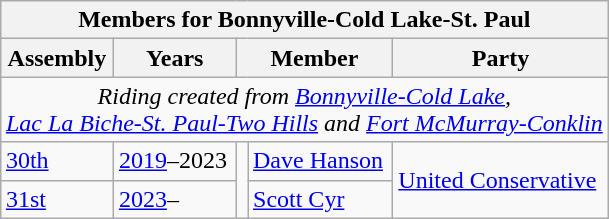<table class="wikitable" align=right>
<tr>
<th colspan=5>Members for Bonnyville-Cold Lake-St. Paul</th>
</tr>
<tr>
<th>Assembly</th>
<th>Years</th>
<th colspan="2">Member</th>
<th>Party</th>
</tr>
<tr>
<td align="center" colspan=5><em>Riding created from <a href='#'>Bonnyville-Cold Lake</a>, <br> <a href='#'>Lac La Biche-St. Paul-Two Hills</a> and <a href='#'>Fort McMurray-Conklin</a></em></td>
</tr>
<tr>
<td><a href='#'>30th</a></td>
<td><a href='#'>2019</a>–2023</td>
<td rowspan="2" ></td>
<td><a href='#'>Dave Hanson</a></td>
<td rowspan="2"><a href='#'>United Conservative</a></td>
</tr>
<tr>
<td><a href='#'>31st</a></td>
<td><a href='#'>2023</a>–</td>
<td><a href='#'>Scott Cyr</a></td>
</tr>
</table>
